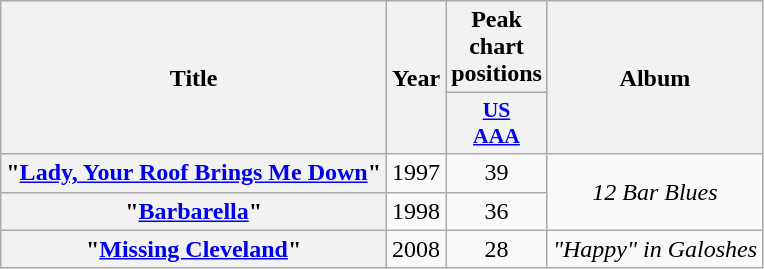<table class="wikitable plainrowheaders" style="text-align:center;">
<tr>
<th rowspan="2">Title</th>
<th rowspan="2">Year</th>
<th>Peak chart positions</th>
<th rowspan="2">Album</th>
</tr>
<tr>
<th scope="col" style="width:3em;font-size:90%;"><a href='#'>US<br>AAA</a><br></th>
</tr>
<tr>
<th scope="row">"<a href='#'>Lady, Your Roof Brings Me Down</a>"</th>
<td>1997</td>
<td>39</td>
<td rowspan="2"><em>12 Bar Blues</em></td>
</tr>
<tr>
<th scope="row">"<a href='#'>Barbarella</a>"</th>
<td>1998</td>
<td>36</td>
</tr>
<tr>
<th scope="row">"<a href='#'>Missing Cleveland</a>"</th>
<td>2008</td>
<td>28</td>
<td><em>"Happy" in Galoshes</em></td>
</tr>
</table>
